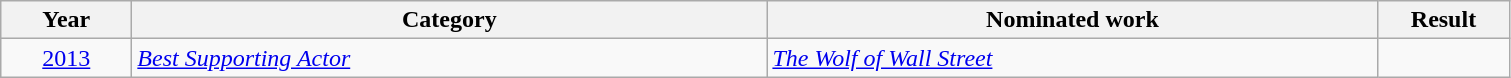<table class=wikitable>
<tr>
<th scope="col" style="width:5em;">Year</th>
<th scope="col" style="width:26em;">Category</th>
<th scope="col" style="width:25em;">Nominated work</th>
<th scope="col" style="width:5em;">Result</th>
</tr>
<tr>
<td style="text-align:center;"><a href='#'>2013</a></td>
<td><em><a href='#'>Best Supporting Actor</a></em></td>
<td><em><a href='#'>The Wolf of Wall Street</a></em></td>
<td></td>
</tr>
</table>
